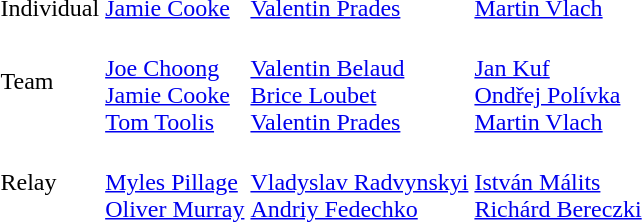<table>
<tr>
<td>Individual</td>
<td> <a href='#'>Jamie Cooke</a></td>
<td> <a href='#'>Valentin Prades</a></td>
<td> <a href='#'>Martin Vlach</a></td>
</tr>
<tr>
<td>Team</td>
<td><br><a href='#'>Joe Choong</a><br><a href='#'>Jamie Cooke</a><br><a href='#'>Tom Toolis</a></td>
<td><br><a href='#'>Valentin Belaud</a><br><a href='#'>Brice Loubet</a><br><a href='#'>Valentin Prades</a></td>
<td><br><a href='#'>Jan Kuf</a><br><a href='#'>Ondřej Polívka</a><br><a href='#'>Martin Vlach</a></td>
</tr>
<tr>
<td>Relay</td>
<td><br><a href='#'>Myles Pillage</a><br><a href='#'>Oliver Murray</a></td>
<td><br><a href='#'>Vladyslav Radvynskyi</a><br><a href='#'>Andriy Fedechko</a></td>
<td><br><a href='#'>István Málits</a><br><a href='#'>Richárd Bereczki</a></td>
</tr>
</table>
